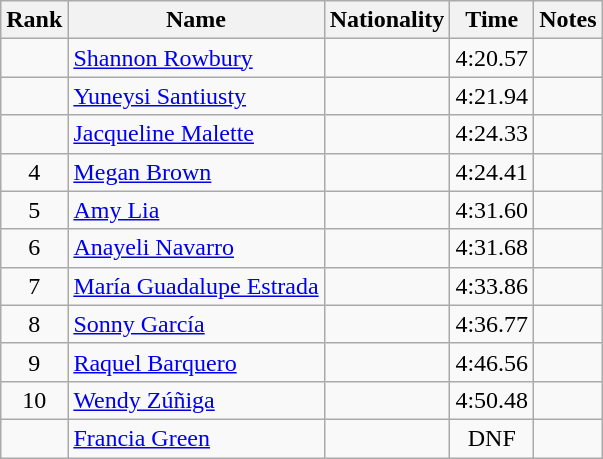<table class="wikitable sortable" style="text-align:center">
<tr>
<th>Rank</th>
<th>Name</th>
<th>Nationality</th>
<th>Time</th>
<th>Notes</th>
</tr>
<tr>
<td align=center></td>
<td align=left><a href='#'>Shannon Rowbury</a></td>
<td align=left></td>
<td>4:20.57</td>
<td></td>
</tr>
<tr>
<td align=center></td>
<td align=left><a href='#'>Yuneysi Santiusty</a></td>
<td align=left></td>
<td>4:21.94</td>
<td></td>
</tr>
<tr>
<td align=center></td>
<td align=left><a href='#'>Jacqueline Malette</a></td>
<td align=left></td>
<td>4:24.33</td>
<td></td>
</tr>
<tr>
<td align=center>4</td>
<td align=left><a href='#'>Megan Brown</a></td>
<td align=left></td>
<td>4:24.41</td>
<td></td>
</tr>
<tr>
<td align=center>5</td>
<td align=left><a href='#'>Amy Lia</a></td>
<td align=left></td>
<td>4:31.60</td>
<td></td>
</tr>
<tr>
<td align=center>6</td>
<td align=left><a href='#'>Anayeli Navarro</a></td>
<td align=left></td>
<td>4:31.68</td>
<td></td>
</tr>
<tr>
<td align=center>7</td>
<td align=left><a href='#'>María Guadalupe Estrada</a></td>
<td align=left></td>
<td>4:33.86</td>
<td></td>
</tr>
<tr>
<td align=center>8</td>
<td align=left><a href='#'>Sonny García</a></td>
<td align=left></td>
<td>4:36.77</td>
<td></td>
</tr>
<tr>
<td align=center>9</td>
<td align=left><a href='#'>Raquel Barquero</a></td>
<td align=left></td>
<td>4:46.56</td>
<td></td>
</tr>
<tr>
<td align=center>10</td>
<td align=left><a href='#'>Wendy Zúñiga</a></td>
<td align=left></td>
<td>4:50.48</td>
<td></td>
</tr>
<tr>
<td align=center></td>
<td align=left><a href='#'>Francia Green</a></td>
<td align=left></td>
<td>DNF</td>
<td></td>
</tr>
</table>
